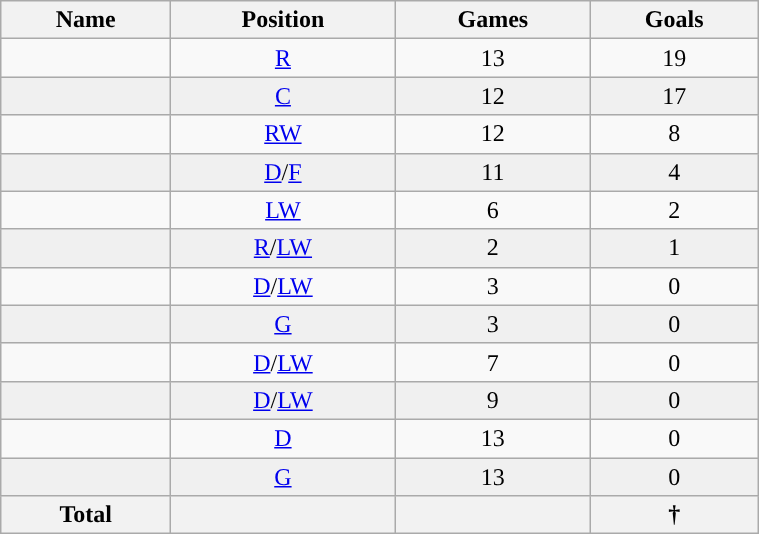<table class="wikitable sortable" width ="40%">
<tr align="center">
<th><strong>Name</strong></th>
<th><strong>Position</strong></th>
<th><strong>Games</strong></th>
<th><strong>Goals</strong></th>
</tr>
<tr align="center" bgcolor="">
<td></td>
<td><a href='#'>R</a></td>
<td>13</td>
<td>19</td>
</tr>
<tr align="center" bgcolor="f0f0f0">
<td></td>
<td><a href='#'>C</a></td>
<td>12</td>
<td>17</td>
</tr>
<tr align="center" bgcolor="">
<td></td>
<td><a href='#'>RW</a></td>
<td>12</td>
<td>8</td>
</tr>
<tr align="center" bgcolor="f0f0f0">
<td></td>
<td><a href='#'>D</a>/<a href='#'>F</a></td>
<td>11</td>
<td>4</td>
</tr>
<tr align="center" bgcolor="">
<td></td>
<td><a href='#'>LW</a></td>
<td>6</td>
<td>2</td>
</tr>
<tr align="center" bgcolor="f0f0f0">
<td></td>
<td><a href='#'>R</a>/<a href='#'>LW</a></td>
<td>2</td>
<td>1</td>
</tr>
<tr align="center" bgcolor="">
<td></td>
<td><a href='#'>D</a>/<a href='#'>LW</a></td>
<td>3</td>
<td>0</td>
</tr>
<tr align="center" bgcolor="f0f0f0">
<td></td>
<td><a href='#'>G</a></td>
<td>3</td>
<td>0</td>
</tr>
<tr align="center" bgcolor="">
<td></td>
<td><a href='#'>D</a>/<a href='#'>LW</a></td>
<td>7</td>
<td>0</td>
</tr>
<tr align="center" bgcolor="f0f0f0">
<td></td>
<td><a href='#'>D</a>/<a href='#'>LW</a></td>
<td>9</td>
<td>0</td>
</tr>
<tr align="center" bgcolor="">
<td></td>
<td><a href='#'>D</a></td>
<td>13</td>
<td>0</td>
</tr>
<tr align="center" bgcolor="f0f0f0">
<td></td>
<td><a href='#'>G</a></td>
<td>13</td>
<td>0</td>
</tr>
<tr>
<th>Total</th>
<th></th>
<th></th>
<th>†</th>
</tr>
</table>
